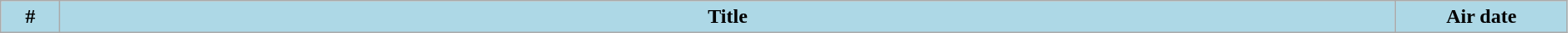<table class="wikitable plainrowheaders" style="width:99%; background:#fff;">
<tr>
<th style="background:#add8e6; width:40px;">#</th>
<th style="background: #add8e6;">Title</th>
<th style="background:#add8e6; width:130px;">Air date<br>
</th>
</tr>
</table>
